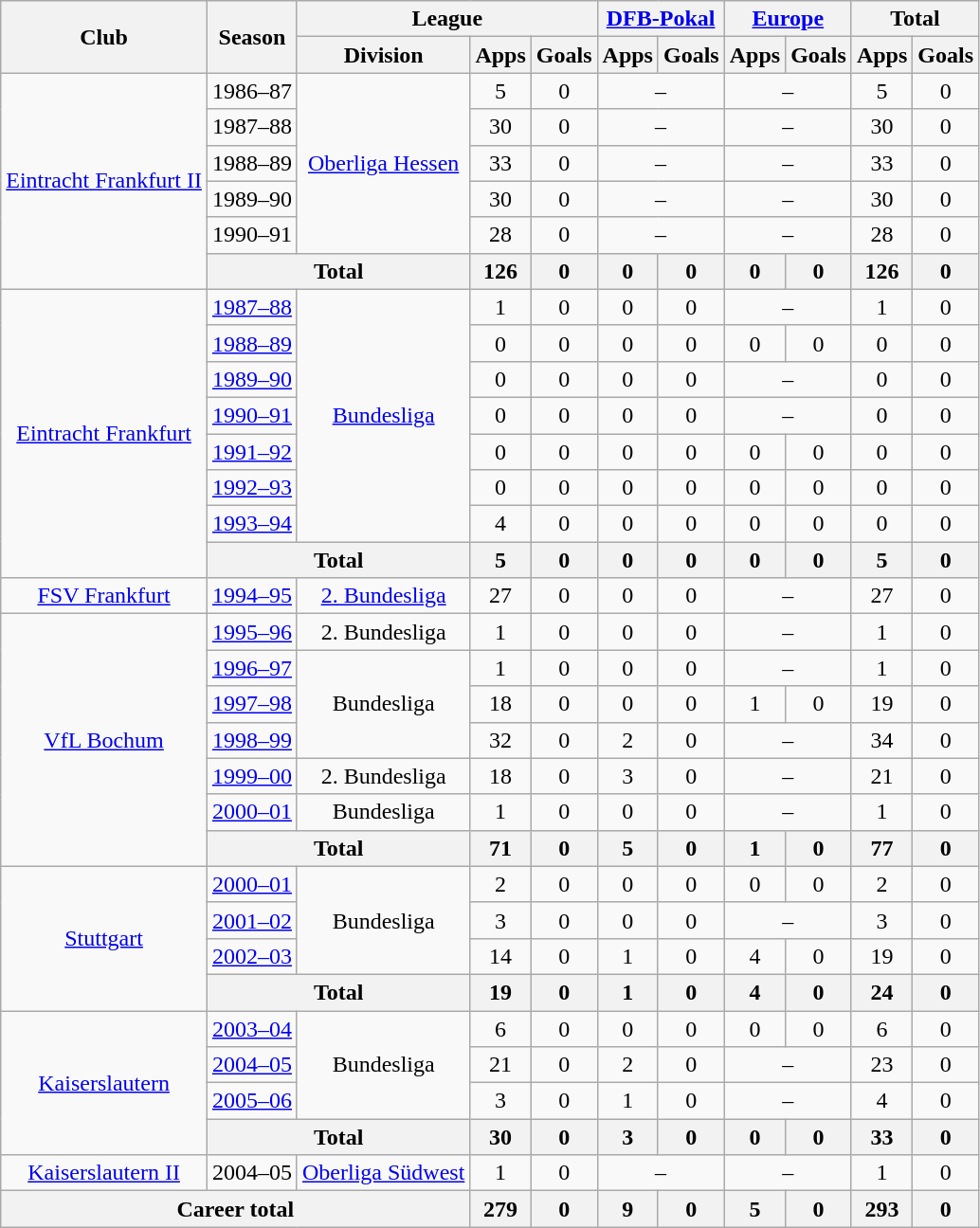<table class="wikitable" style="text-align:center">
<tr>
<th rowspan="2">Club</th>
<th rowspan="2">Season</th>
<th colspan="3">League</th>
<th colspan="2"><a href='#'>DFB-Pokal</a></th>
<th colspan="2"><a href='#'>Europe</a></th>
<th colspan="2">Total</th>
</tr>
<tr>
<th>Division</th>
<th>Apps</th>
<th>Goals</th>
<th>Apps</th>
<th>Goals</th>
<th>Apps</th>
<th>Goals</th>
<th>Apps</th>
<th>Goals</th>
</tr>
<tr>
<td rowspan="6"><a href='#'>Eintracht Frankfurt II</a></td>
<td>1986–87</td>
<td rowspan="5"><a href='#'>Oberliga Hessen</a></td>
<td>5</td>
<td>0</td>
<td colspan="2">–</td>
<td colspan="2">–</td>
<td>5</td>
<td>0</td>
</tr>
<tr>
<td>1987–88</td>
<td>30</td>
<td>0</td>
<td colspan="2">–</td>
<td colspan="2">–</td>
<td>30</td>
<td>0</td>
</tr>
<tr>
<td>1988–89</td>
<td>33</td>
<td>0</td>
<td colspan="2">–</td>
<td colspan="2">–</td>
<td>33</td>
<td>0</td>
</tr>
<tr>
<td>1989–90</td>
<td>30</td>
<td>0</td>
<td colspan="2">–</td>
<td colspan="2">–</td>
<td>30</td>
<td>0</td>
</tr>
<tr>
<td>1990–91</td>
<td>28</td>
<td>0</td>
<td colspan="2">–</td>
<td colspan="2">–</td>
<td>28</td>
<td>0</td>
</tr>
<tr>
<th colspan="2">Total</th>
<th>126</th>
<th>0</th>
<th>0</th>
<th>0</th>
<th>0</th>
<th>0</th>
<th>126</th>
<th>0</th>
</tr>
<tr>
<td rowspan="8"><a href='#'>Eintracht Frankfurt</a></td>
<td><a href='#'>1987–88</a></td>
<td rowspan="7"><a href='#'>Bundesliga</a></td>
<td>1</td>
<td>0</td>
<td>0</td>
<td>0</td>
<td colspan="2">–</td>
<td>1</td>
<td>0</td>
</tr>
<tr>
<td><a href='#'>1988–89</a></td>
<td>0</td>
<td>0</td>
<td>0</td>
<td>0</td>
<td>0</td>
<td>0</td>
<td>0</td>
<td>0</td>
</tr>
<tr>
<td><a href='#'>1989–90</a></td>
<td>0</td>
<td>0</td>
<td>0</td>
<td>0</td>
<td colspan="2">–</td>
<td>0</td>
<td>0</td>
</tr>
<tr>
<td><a href='#'>1990–91</a></td>
<td>0</td>
<td>0</td>
<td>0</td>
<td>0</td>
<td colspan="2">–</td>
<td>0</td>
<td>0</td>
</tr>
<tr>
<td><a href='#'>1991–92</a></td>
<td>0</td>
<td>0</td>
<td>0</td>
<td>0</td>
<td>0</td>
<td>0</td>
<td>0</td>
<td>0</td>
</tr>
<tr>
<td><a href='#'>1992–93</a></td>
<td>0</td>
<td>0</td>
<td>0</td>
<td>0</td>
<td>0</td>
<td>0</td>
<td>0</td>
<td>0</td>
</tr>
<tr>
<td><a href='#'>1993–94</a></td>
<td>4</td>
<td>0</td>
<td>0</td>
<td>0</td>
<td>0</td>
<td>0</td>
<td>0</td>
<td>0</td>
</tr>
<tr>
<th colspan="2">Total</th>
<th>5</th>
<th>0</th>
<th>0</th>
<th>0</th>
<th>0</th>
<th>0</th>
<th>5</th>
<th>0</th>
</tr>
<tr>
<td><a href='#'>FSV Frankfurt</a></td>
<td><a href='#'>1994–95</a></td>
<td><a href='#'>2. Bundesliga</a></td>
<td>27</td>
<td>0</td>
<td>0</td>
<td>0</td>
<td colspan="2">–</td>
<td>27</td>
<td>0</td>
</tr>
<tr>
<td rowspan="7"><a href='#'>VfL Bochum</a></td>
<td><a href='#'>1995–96</a></td>
<td>2. Bundesliga</td>
<td>1</td>
<td>0</td>
<td>0</td>
<td>0</td>
<td colspan="2">–</td>
<td>1</td>
<td>0</td>
</tr>
<tr>
<td><a href='#'>1996–97</a></td>
<td rowspan="3">Bundesliga</td>
<td>1</td>
<td>0</td>
<td>0</td>
<td>0</td>
<td colspan="2">–</td>
<td>1</td>
<td>0</td>
</tr>
<tr>
<td><a href='#'>1997–98</a></td>
<td>18</td>
<td>0</td>
<td>0</td>
<td>0</td>
<td>1</td>
<td>0</td>
<td>19</td>
<td>0</td>
</tr>
<tr>
<td><a href='#'>1998–99</a></td>
<td>32</td>
<td>0</td>
<td>2</td>
<td>0</td>
<td colspan="2">–</td>
<td>34</td>
<td>0</td>
</tr>
<tr>
<td><a href='#'>1999–00</a></td>
<td>2. Bundesliga</td>
<td>18</td>
<td>0</td>
<td>3</td>
<td>0</td>
<td colspan="2">–</td>
<td>21</td>
<td>0</td>
</tr>
<tr>
<td><a href='#'>2000–01</a></td>
<td>Bundesliga</td>
<td>1</td>
<td>0</td>
<td>0</td>
<td>0</td>
<td colspan="2">–</td>
<td>1</td>
<td>0</td>
</tr>
<tr>
<th colspan="2">Total</th>
<th>71</th>
<th>0</th>
<th>5</th>
<th>0</th>
<th>1</th>
<th>0</th>
<th>77</th>
<th>0</th>
</tr>
<tr>
<td rowspan="4"><a href='#'>Stuttgart</a></td>
<td><a href='#'>2000–01</a></td>
<td rowspan="3">Bundesliga</td>
<td>2</td>
<td>0</td>
<td>0</td>
<td>0</td>
<td>0</td>
<td>0</td>
<td>2</td>
<td>0</td>
</tr>
<tr>
<td><a href='#'>2001–02</a></td>
<td>3</td>
<td>0</td>
<td>0</td>
<td>0</td>
<td colspan="2">–</td>
<td>3</td>
<td>0</td>
</tr>
<tr>
<td><a href='#'>2002–03</a></td>
<td>14</td>
<td>0</td>
<td>1</td>
<td>0</td>
<td>4</td>
<td>0</td>
<td>19</td>
<td>0</td>
</tr>
<tr>
<th colspan="2">Total</th>
<th>19</th>
<th>0</th>
<th>1</th>
<th>0</th>
<th>4</th>
<th>0</th>
<th>24</th>
<th>0</th>
</tr>
<tr>
<td rowspan="4"><a href='#'>Kaiserslautern</a></td>
<td><a href='#'>2003–04</a></td>
<td rowspan="3">Bundesliga</td>
<td>6</td>
<td>0</td>
<td>0</td>
<td>0</td>
<td>0</td>
<td>0</td>
<td>6</td>
<td>0</td>
</tr>
<tr>
<td><a href='#'>2004–05</a></td>
<td>21</td>
<td>0</td>
<td>2</td>
<td>0</td>
<td colspan="2">–</td>
<td>23</td>
<td>0</td>
</tr>
<tr>
<td><a href='#'>2005–06</a></td>
<td>3</td>
<td>0</td>
<td>1</td>
<td>0</td>
<td colspan="2">–</td>
<td>4</td>
<td>0</td>
</tr>
<tr>
<th colspan="2">Total</th>
<th>30</th>
<th>0</th>
<th>3</th>
<th>0</th>
<th>0</th>
<th>0</th>
<th>33</th>
<th>0</th>
</tr>
<tr>
<td><a href='#'>Kaiserslautern II</a></td>
<td>2004–05</td>
<td><a href='#'>Oberliga Südwest</a></td>
<td>1</td>
<td>0</td>
<td colspan="2">–</td>
<td colspan="2">–</td>
<td>1</td>
<td>0</td>
</tr>
<tr>
<th colspan="3">Career total</th>
<th>279</th>
<th>0</th>
<th>9</th>
<th>0</th>
<th>5</th>
<th>0</th>
<th>293</th>
<th>0</th>
</tr>
</table>
